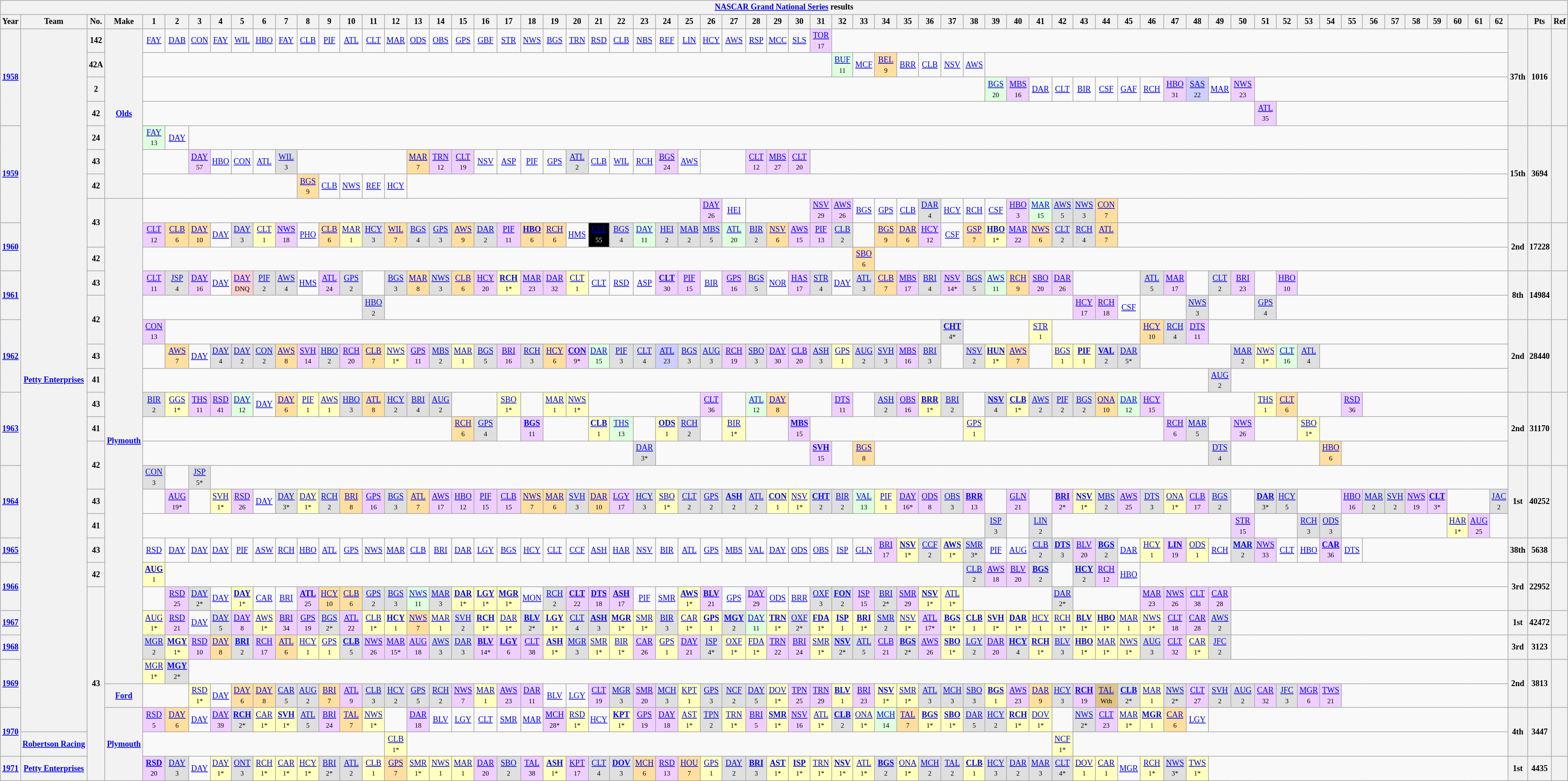<table class="wikitable" style="text-align:center; font-size:75%">
<tr>
<th colspan=69><a href='#'>NASCAR Grand National Series</a> results</th>
</tr>
<tr>
<th>Year</th>
<th>Team</th>
<th>No.</th>
<th>Make</th>
<th>1</th>
<th>2</th>
<th>3</th>
<th>4</th>
<th>5</th>
<th>6</th>
<th>7</th>
<th>8</th>
<th>9</th>
<th>10</th>
<th>11</th>
<th>12</th>
<th>13</th>
<th>14</th>
<th>15</th>
<th>16</th>
<th>17</th>
<th>18</th>
<th>19</th>
<th>20</th>
<th>21</th>
<th>22</th>
<th>23</th>
<th>24</th>
<th>25</th>
<th>26</th>
<th>27</th>
<th>28</th>
<th>29</th>
<th>30</th>
<th>31</th>
<th>32</th>
<th>33</th>
<th>34</th>
<th>35</th>
<th>36</th>
<th>37</th>
<th>38</th>
<th>39</th>
<th>40</th>
<th>41</th>
<th>42</th>
<th>43</th>
<th>44</th>
<th>45</th>
<th>46</th>
<th>47</th>
<th>48</th>
<th>49</th>
<th>50</th>
<th>51</th>
<th>52</th>
<th>53</th>
<th>54</th>
<th>55</th>
<th>56</th>
<th>57</th>
<th>58</th>
<th>59</th>
<th>60</th>
<th>61</th>
<th>62</th>
<th></th>
<th>Pts</th>
<th>Ref</th>
</tr>
<tr>
<th rowspan=4><a href='#'>1958</a></th>
<th rowspan=29 nowrap><a href='#'>Petty Enterprises</a></th>
<th>142</th>
<th rowspan=7><a href='#'>Olds</a></th>
<td><a href='#'>FAY</a></td>
<td><a href='#'>DAB</a></td>
<td><a href='#'>CON</a></td>
<td><a href='#'>FAY</a></td>
<td><a href='#'>WIL</a></td>
<td><a href='#'>HBO</a></td>
<td><a href='#'>FAY</a></td>
<td><a href='#'>CLB</a></td>
<td><a href='#'>PIF</a></td>
<td><a href='#'>ATL</a></td>
<td><a href='#'>CLT</a></td>
<td><a href='#'>MAR</a></td>
<td><a href='#'>ODS</a></td>
<td><a href='#'>OBS</a></td>
<td><a href='#'>GPS</a></td>
<td><a href='#'>GBF</a></td>
<td><a href='#'>STR</a></td>
<td><a href='#'>NWS</a></td>
<td><a href='#'>BGS</a></td>
<td><a href='#'>TRN</a></td>
<td><a href='#'>RSD</a></td>
<td><a href='#'>CLB</a></td>
<td><a href='#'>NBS</a></td>
<td><a href='#'>REF</a></td>
<td><a href='#'>LIN</a></td>
<td><a href='#'>HCY</a></td>
<td><a href='#'>AWS</a></td>
<td><a href='#'>RSP</a></td>
<td><a href='#'>MCC</a></td>
<td><a href='#'>SLS</a></td>
<td style="background:#EFCFFF;"><a href='#'>TOR</a><br><small>17</small></td>
<td colspan=31></td>
<th rowspan=4>37th</th>
<th rowspan=4>1016</th>
<th rowspan=4></th>
</tr>
<tr>
<th>42A</th>
<td colspan=31></td>
<td style="background:#DFFFDF;"><a href='#'>BUF</a><br><small>11</small></td>
<td><a href='#'>MCF</a></td>
<td style="background:#FFDF9F;"><a href='#'>BEL</a><br><small>9</small></td>
<td><a href='#'>BRR</a></td>
<td><a href='#'>CLB</a></td>
<td><a href='#'>NSV</a></td>
<td><a href='#'>AWS</a></td>
<td colspan=24></td>
</tr>
<tr>
<th>2</th>
<td colspan=38></td>
<td style="background:#DFFFDF;"><a href='#'>BGS</a><br><small>20</small></td>
<td style="background:#EFCFFF;"><a href='#'>MBS</a><br><small>16</small></td>
<td><a href='#'>DAR</a></td>
<td><a href='#'>CLT</a></td>
<td><a href='#'>BIR</a></td>
<td><a href='#'>CSF</a></td>
<td><a href='#'>GAF</a></td>
<td><a href='#'>RCH</a></td>
<td style="background:#EFCFFF;"><a href='#'>HBO</a><br><small>31</small></td>
<td style="background:#CFCFFF;"><a href='#'>SAS</a><br><small>22</small></td>
<td><a href='#'>MAR</a></td>
<td style="background:#EFCFFF;"><a href='#'>NWS</a><br><small>23</small></td>
<td colspan=12></td>
</tr>
<tr>
<th>42</th>
<td colspan=50></td>
<td style="background:#EFCFFF;"><a href='#'>ATL</a><br><small>35</small></td>
<td colspan=11></td>
</tr>
<tr>
<th rowspan=4><a href='#'>1959</a></th>
<th>24</th>
<td style="background:#DFFFDF;"><a href='#'>FAY</a><br><small>13</small></td>
<td><a href='#'>DAY</a></td>
<td colspan=60></td>
<th rowspan=4>15th</th>
<th rowspan=4>3694</th>
<th rowspan=4></th>
</tr>
<tr>
<th>43</th>
<td colspan=2></td>
<td style="background:#EFCFFF;"><a href='#'>DAY</a><br><small>57</small></td>
<td><a href='#'>HBO</a></td>
<td><a href='#'>CON</a></td>
<td><a href='#'>ATL</a></td>
<td style="background:#DFDFDF;"><a href='#'>WIL</a><br><small>3</small></td>
<td colspan=5></td>
<td style="background:#FFDF9F;"><a href='#'>MAR</a><br><small>7</small></td>
<td style="background:#EFCFFF;"><a href='#'>TRN</a><br><small>12</small></td>
<td style="background:#EFCFFF;"><a href='#'>CLT</a><br><small>19</small></td>
<td><a href='#'>NSV</a></td>
<td><a href='#'>ASP</a></td>
<td><a href='#'>PIF</a></td>
<td><a href='#'>GPS</a></td>
<td style="background:#DFDFDF;"><a href='#'>ATL</a><br><small>2</small></td>
<td><a href='#'>CLB</a></td>
<td><a href='#'>WIL</a></td>
<td><a href='#'>RCH</a></td>
<td style="background:#EFCFFF;"><a href='#'>BGS</a><br><small>24</small></td>
<td><a href='#'>AWS</a></td>
<td colspan=2></td>
<td style="background:#EFCFFF;"><a href='#'>CLT</a><br><small>12</small></td>
<td style="background:#EFCFFF;"><a href='#'>MBS</a><br><small>27</small></td>
<td style="background:#EFCFFF;"><a href='#'>CLT</a><br><small>20</small></td>
<td colspan=32></td>
</tr>
<tr>
<th>42</th>
<td colspan=7></td>
<td style="background:#FFDF9F;"><a href='#'>BGS</a><br><small>9</small></td>
<td><a href='#'>CLB</a></td>
<td><a href='#'>NWS</a></td>
<td><a href='#'>REF</a></td>
<td><a href='#'>HCY</a></td>
<td colspan=50></td>
</tr>
<tr>
<th rowspan=2>43</th>
<th rowspan=20><a href='#'>Plymouth</a></th>
<td colspan=25></td>
<td style="background:#EFCFFF;"><a href='#'>DAY</a><br><small>26</small></td>
<td><a href='#'>HEI</a></td>
<td colspan=3></td>
<td style="background:#EFCFFF;"><a href='#'>NSV</a><br><small>29</small></td>
<td style="background:#EFCFFF;"><a href='#'>AWS</a><br><small>26</small></td>
<td><a href='#'>BGS</a></td>
<td><a href='#'>GPS</a></td>
<td><a href='#'>CLB</a></td>
<td style="background:#DFDFDF;"><a href='#'>DAR</a><br><small>4</small></td>
<td><a href='#'>HCY</a></td>
<td><a href='#'>RCH</a></td>
<td><a href='#'>CSF</a></td>
<td style="background:#EFCFFF;"><a href='#'>HBO</a><br><small>3</small></td>
<td style="background:#DFFFDF;"><a href='#'>MAR</a><br><small>15</small></td>
<td style="background:#DFDFDF;"><a href='#'>AWS</a><br><small>5</small></td>
<td style="background:#DFDFDF;"><a href='#'>NWS</a><br><small>3</small></td>
<td style="background:#FFDF9F;"><a href='#'>CON</a><br><small>7</small></td>
<td colspan=18></td>
</tr>
<tr>
<th rowspan=2><a href='#'>1960</a></th>
<td style="background:#EFCFFF;"><a href='#'>CLT</a><br><small>12</small></td>
<td style="background:#FFDF9F;"><a href='#'>CLB</a><br><small>6</small></td>
<td style="background:#FFDF9F;"><a href='#'>DAY</a><br><small>10</small></td>
<td><a href='#'>DAY</a></td>
<td style="background:#DFDFDF;"><a href='#'>DAY</a><br><small>3</small></td>
<td style="background:#FFFFBF;"><a href='#'>CLT</a><br><small>1</small></td>
<td style="background:#EFCFFF;"><a href='#'>NWS</a><br><small>18</small></td>
<td><a href='#'>PHO</a></td>
<td style="background:#FFDF9F;"><a href='#'>CLB</a><br><small>6</small></td>
<td style="background:#FFFFBF;"><a href='#'>MAR</a><br><small>1</small></td>
<td style="background:#DFDFDF;"><a href='#'>HCY</a><br><small>3</small></td>
<td style="background:#FFDF9F;"><a href='#'>WIL</a><br><small>7</small></td>
<td style="background:#DFDFDF;"><a href='#'>BGS</a><br><small>4</small></td>
<td style="background:#DFDFDF;"><a href='#'>GPS</a><br><small>3</small></td>
<td style="background:#FFDF9F;"><a href='#'>AWS</a><br><small>9</small></td>
<td style="background:#DFDFDF;"><a href='#'>DAR</a><br><small>2</small></td>
<td style="background:#EFCFFF;"><a href='#'>PIF</a><br><small>11</small></td>
<td style="background:#FFDF9F;"><strong><a href='#'>HBO</a></strong><br><small>6</small></td>
<td style="background:#FFDF9F;"><a href='#'>RCH</a><br><small>6</small></td>
<td><a href='#'>HMS</a></td>
<td style="background:#000000; color:white"><a href='#'><span>CLT</span></a><br><small>55</small></td>
<td style="background:#DFDFDF;"><a href='#'>BGS</a><br><small>4</small></td>
<td style="background:#DFFFDF;"><a href='#'>DAY</a><br><small>11</small></td>
<td style="background:#DFDFDF;"><a href='#'>HEI</a><br><small>2</small></td>
<td style="background:#DFDFDF;"><a href='#'>MAB</a><br><small>2</small></td>
<td style="background:#DFDFDF;"><a href='#'>MBS</a><br><small>5</small></td>
<td style="background:#DFFFDF;"><a href='#'>ATL</a><br><small>20</small></td>
<td style="background:#DFDFDF;"><a href='#'>BIR</a><br><small>2</small></td>
<td style="background:#FFDF9F;"><a href='#'>NSV</a><br><small>6</small></td>
<td style="background:#EFCFFF;"><a href='#'>AWS</a><br><small>15</small></td>
<td style="background:#EFCFFF;"><a href='#'>PIF</a><br><small>13</small></td>
<td style="background:#DFDFDF;"><a href='#'>CLB</a><br><small>2</small></td>
<td></td>
<td style="background:#FFDF9F;"><a href='#'>BGS</a><br><small>9</small></td>
<td style="background:#FFDF9F;"><a href='#'>DAR</a><br><small>6</small></td>
<td style="background:#EFCFFF;"><a href='#'>HCY</a><br><small>12</small></td>
<td><a href='#'>CSF</a></td>
<td style="background:#FFDF9F;"><a href='#'>GSP</a><br><small>7</small></td>
<td style="background:#FFFFBF;"><strong><a href='#'>HBO</a></strong><br><small>1*</small></td>
<td style="background:#EFCFFF;"><a href='#'>MAR</a><br><small>22</small></td>
<td style="background:#FFDF9F;"><a href='#'>NWS</a><br><small>6</small></td>
<td style="background:#DFDFDF;"><a href='#'>CLT</a><br><small>2</small></td>
<td style="background:#DFDFDF;"><a href='#'>RCH</a><br><small>4</small></td>
<td style="background:#FFDF9F;"><a href='#'>ATL</a><br><small>7</small></td>
<td colspan=18></td>
<th rowspan=2>2nd</th>
<th rowspan=2>17228</th>
<th rowspan=2></th>
</tr>
<tr>
<th>42</th>
<td colspan=32></td>
<td style="background:#FFDF9F;"><a href='#'>SBO</a><br><small>6</small></td>
<td colspan=29></td>
</tr>
<tr>
<th rowspan=2><a href='#'>1961</a></th>
<th>43</th>
<td style="background:#EFCFFF;"><a href='#'>CLT</a><br><small>11</small></td>
<td style="background:#DFDFDF;"><a href='#'>JSP</a><br><small>4</small></td>
<td style="background:#EFCFFF;"><a href='#'>DAY</a><br><small>16</small></td>
<td><a href='#'>DAY</a></td>
<td style="background:#FFCFCF;"><a href='#'>DAY</a><br><small>DNQ</small></td>
<td style="background:#DFDFDF;"><a href='#'>PIF</a><br><small>2</small></td>
<td style="background:#DFDFDF;"><a href='#'>AWS</a><br><small>4</small></td>
<td><a href='#'>HMS</a></td>
<td style="background:#EFCFFF;"><a href='#'>ATL</a><br><small>24</small></td>
<td style="background:#DFDFDF;"><a href='#'>GPS</a><br><small>2</small></td>
<td></td>
<td style="background:#DFDFDF;"><a href='#'>BGS</a><br><small>3</small></td>
<td style="background:#FFDF9F;"><a href='#'>MAR</a><br><small>8</small></td>
<td style="background:#DFDFDF;"><a href='#'>NWS</a><br><small>3</small></td>
<td style="background:#FFDF9F;"><a href='#'>CLB</a><br><small>6</small></td>
<td style="background:#EFCFFF;"><a href='#'>HCY</a><br><small>20</small></td>
<td style="background:#FFFFBF;"><strong><a href='#'>RCH</a></strong><br><small>1*</small></td>
<td style="background:#EFCFFF;"><a href='#'>MAR</a><br><small>23</small></td>
<td style="background:#EFCFFF;"><a href='#'>DAR</a><br><small>32</small></td>
<td style="background:#FFFFBF;"><a href='#'>CLT</a><br><small>1</small></td>
<td><a href='#'>CLT</a></td>
<td><a href='#'>RSD</a></td>
<td><a href='#'>ASP</a></td>
<td style="background:#EFCFFF;"><strong><a href='#'>CLT</a></strong><br><small>30</small></td>
<td style="background:#EFCFFF;"><a href='#'>PIF</a><br><small>15</small></td>
<td><a href='#'>BIR</a></td>
<td style="background:#EFCFFF;"><a href='#'>GPS</a><br><small>16</small></td>
<td style="background:#DFDFDF;"><a href='#'>BGS</a><br><small>5</small></td>
<td><a href='#'>NOR</a></td>
<td style="background:#EFCFFF;"><a href='#'>HAS</a><br><small>17</small></td>
<td style="background:#DFDFDF;"><a href='#'>STR</a><br><small>4</small></td>
<td><a href='#'>DAY</a></td>
<td style="background:#DFDFDF;"><a href='#'>ATL</a><br><small>3</small></td>
<td style="background:#FFDF9F;"><a href='#'>CLB</a><br><small>7</small></td>
<td style="background:#EFCFFF;"><a href='#'>MBS</a><br><small>17</small></td>
<td style="background:#DFDFDF;"><a href='#'>BRI</a><br><small>4</small></td>
<td style="background:#EFCFFF;"><a href='#'>NSV</a><br><small>14*</small></td>
<td style="background:#DFDFDF;"><a href='#'>BGS</a><br><small>5</small></td>
<td style="background:#DFFFDF;"><a href='#'>AWS</a><br><small>11</small></td>
<td style="background:#FFDF9F;"><a href='#'>RCH</a><br><small>9</small></td>
<td style="background:#EFCFFF;"><a href='#'>SBO</a><br><small>20</small></td>
<td style="background:#EFCFFF;"><a href='#'>DAR</a><br><small>26</small></td>
<td colspan=3></td>
<td style="background:#DFDFDF;"><a href='#'>ATL</a><br><small>5</small></td>
<td style="background:#EFCFFF;"><a href='#'>MAR</a><br><small>17</small></td>
<td></td>
<td style="background:#DFDFDF;"><a href='#'>CLT</a><br><small>2</small></td>
<td style="background:#EFCFFF;"><a href='#'>BRI</a><br><small>23</small></td>
<td></td>
<td style="background:#EFCFFF;"><a href='#'>HBO</a><br><small>10</small></td>
<td colspan=10></td>
<th rowspan=2>8th</th>
<th rowspan=2>14984</th>
<th rowspan=2></th>
</tr>
<tr>
<th rowspan=2>42</th>
<td colspan=10></td>
<td style="background:#DFDFDF;"><a href='#'>HBO</a><br><small>2</small></td>
<td colspan=31></td>
<td style="background:#EFCFFF;"><a href='#'>HCY</a><br><small>17</small></td>
<td style="background:#EFCFFF;"><a href='#'>RCH</a><br><small>18</small></td>
<td><a href='#'>CSF</a></td>
<td colspan=2></td>
<td style="background:#DFDFDF;"><a href='#'>NWS</a><br><small>3</small></td>
<td colspan=2></td>
<td style="background:#DFDFDF;"><a href='#'>GPS</a><br><small>4</small></td>
<td colspan=11></td>
</tr>
<tr>
<th rowspan=3><a href='#'>1962</a></th>
<td style="background:#EFCFFF;"><a href='#'>CON</a><br><small>13</small></td>
<td colspan=35></td>
<td style="background:#DFDFDF;"><strong><a href='#'>CHT</a></strong><br><small>4*</small></td>
<td colspan=3></td>
<td style="background:#FFFFBF;"><a href='#'>STR</a><br><small>1</small></td>
<td colspan=4></td>
<td style="background:#FFDF9F;"><a href='#'>HCY</a><br><small>10</small></td>
<td style="background:#DFDFDF;"><a href='#'>RCH</a><br><small>4</small></td>
<td style="background:#EFCFFF;"><a href='#'>DTS</a><br><small>11</small></td>
<td colspan=14></td>
<th rowspan=3>2nd</th>
<th rowspan=3>28440</th>
<th rowspan=3></th>
</tr>
<tr>
<th>43</th>
<td></td>
<td style="background:#FFDF9F;"><a href='#'>AWS</a><br><small>7</small></td>
<td><a href='#'>DAY</a></td>
<td style="background:#DFDFDF;"><a href='#'>DAY</a><br><small>4</small></td>
<td style="background:#DFDFDF;"><a href='#'>DAY</a><br><small>2</small></td>
<td style="background:#DFDFDF;"><a href='#'>CON</a><br><small>2</small></td>
<td style="background:#FFDF9F;"><a href='#'>AWS</a><br><small>8</small></td>
<td style="background:#EFCFFF;"><a href='#'>SVH</a><br><small>14</small></td>
<td style="background:#DFDFDF;"><a href='#'>HBO</a><br><small>2</small></td>
<td style="background:#EFCFFF;"><a href='#'>RCH</a><br><small>20</small></td>
<td style="background:#FFDF9F;"><a href='#'>CLB</a><br><small>7</small></td>
<td style="background:#FFFFBF;"><a href='#'>NWS</a><br><small>1*</small></td>
<td style="background:#EFCFFF;"><a href='#'>GPS</a><br><small>11</small></td>
<td style="background:#DFDFDF;"><a href='#'>MBS</a><br><small>2</small></td>
<td style="background:#FFFFBF;"><a href='#'>MAR</a><br><small>1</small></td>
<td style="background:#DFDFDF;"><a href='#'>BGS</a><br><small>5</small></td>
<td style="background:#EFCFFF;"><a href='#'>BRI</a><br><small>16</small></td>
<td style="background:#DFDFDF;"><a href='#'>RCH</a><br><small>3</small></td>
<td style="background:#FFDF9F;"><a href='#'>HCY</a><br><small>6</small></td>
<td style="background:#EFCFFF;"><strong><a href='#'>CON</a></strong><br><small>9*</small></td>
<td style="background:#DFFFDF;"><a href='#'>DAR</a><br><small>15</small></td>
<td style="background:#DFDFDF;"><a href='#'>PIF</a><br><small>3</small></td>
<td style="background:#DFDFDF;"><a href='#'>CLT</a><br><small>4</small></td>
<td style="background:#CFCFFF;"><a href='#'>ATL</a><br><small>23</small></td>
<td style="background:#DFDFDF;"><a href='#'>BGS</a><br><small>3</small></td>
<td style="background:#DFDFDF;"><a href='#'>AUG</a><br><small>3</small></td>
<td style="background:#EFCFFF;"><a href='#'>RCH</a><br><small>19</small></td>
<td style="background:#DFDFDF;"><a href='#'>SBO</a><br><small>3</small></td>
<td style="background:#EFCFFF;"><a href='#'>DAY</a><br><small>30</small></td>
<td style="background:#EFCFFF;"><a href='#'>CLB</a><br><small>20</small></td>
<td style="background:#DFDFDF;"><a href='#'>ASH</a><br><small>3</small></td>
<td style="background:#FFFFBF;"><a href='#'>GPS</a><br><small>1</small></td>
<td style="background:#DFDFDF;"><a href='#'>AUG</a><br><small>2</small></td>
<td style="background:#DFDFDF;"><a href='#'>SVH</a><br><small>3</small></td>
<td style="background:#EFCFFF;"><a href='#'>MBS</a><br><small>16</small></td>
<td style="background:#DFDFDF;"><a href='#'>BRI</a><br><small>3</small></td>
<td></td>
<td style="background:#DFDFDF;"><a href='#'>NSV</a><br><small>2</small></td>
<td style="background:#FFFFBF;"><strong><a href='#'>HUN</a></strong><br><small>1*</small></td>
<td style="background:#FFDF9F;"><a href='#'>AWS</a><br><small>7</small></td>
<td></td>
<td style="background:#FFFFBF;"><a href='#'>BGS</a><br><small>1</small></td>
<td style="background:#FFFFBF;"><strong><a href='#'>PIF</a></strong><br><small>1</small></td>
<td style="background:#DFDFDF;"><strong><a href='#'>VAL</a></strong><br><small>2</small></td>
<td style="background:#DFDFDF;"><a href='#'>DAR</a><br><small>5*</small></td>
<td colspan=4></td>
<td style="background:#DFDFDF;"><a href='#'>MAR</a><br><small>2</small></td>
<td style="background:#FFFFBF;"><a href='#'>NWS</a><br><small>1*</small></td>
<td style="background:#DFFFDF;"><a href='#'>CLT</a><br><small>16</small></td>
<td style="background:#DFDFDF;"><a href='#'>ATL</a><br><small>4</small></td>
<td colspan=9></td>
</tr>
<tr>
<th>41</th>
<td colspan=48></td>
<td style="background:#DFDFDF;"><a href='#'>AUG</a><br><small>2</small></td>
<td colspan=13></td>
</tr>
<tr>
<th rowspan=3><a href='#'>1963</a></th>
<th>43</th>
<td style="background:#DFDFDF;"><a href='#'>BIR</a><br><small>2</small></td>
<td style="background:#FFFFBF;"><a href='#'>GGS</a><br><small>1*</small></td>
<td style="background:#EFCFFF;"><a href='#'>THS</a><br><small>11</small></td>
<td style="background:#EFCFFF;"><a href='#'>RSD</a><br><small>41</small></td>
<td style="background:#DFFFDF;"><a href='#'>DAY</a><br><small>12</small></td>
<td><a href='#'>DAY</a></td>
<td style="background:#FFDF9F;"><a href='#'>DAY</a><br><small>6</small></td>
<td style="background:#FFFFBF;"><a href='#'>PIF</a><br><small>1</small></td>
<td style="background:#FFFFBF;"><a href='#'>AWS</a><br><small>1</small></td>
<td style="background:#DFDFDF;"><a href='#'>HBO</a><br><small>3</small></td>
<td style="background:#FFDF9F;"><a href='#'>ATL</a><br><small>8</small></td>
<td style="background:#DFDFDF;"><a href='#'>HCY</a><br><small>2</small></td>
<td style="background:#DFDFDF;"><a href='#'>BRI</a><br><small>4</small></td>
<td style="background:#DFDFDF;"><a href='#'>AUG</a><br><small>2</small></td>
<td colspan=2></td>
<td style="background:#FFFFBF;"><a href='#'>SBO</a><br><small>1*</small></td>
<td></td>
<td style="background:#FFFFBF;"><a href='#'>MAR</a><br><small>1</small></td>
<td style="background:#FFFFBF;"><a href='#'>NWS</a><br><small>1*</small></td>
<td colspan=5></td>
<td style="background:#EFCFFF;"><a href='#'>CLT</a><br><small>36</small></td>
<td></td>
<td style="background:#DFFFDF;"><a href='#'>ATL</a><br><small>12</small></td>
<td style="background:#FFDF9F;"><a href='#'>DAY</a><br><small>8</small></td>
<td colspan=2></td>
<td style="background:#EFCFFF;"><a href='#'>DTS</a><br><small>11</small></td>
<td></td>
<td style="background:#DFDFDF;"><a href='#'>ASH</a><br><small>2</small></td>
<td style="background:#EFCFFF;"><a href='#'>OBS</a><br><small>16</small></td>
<td style="background:#FFFFBF;"><strong><a href='#'>BRR</a></strong><br><small>1*</small></td>
<td style="background:#DFDFDF;"><a href='#'>BRI</a><br><small>2</small></td>
<td></td>
<td style="background:#DFDFDF;"><strong><a href='#'>NSV</a></strong><br><small>4</small></td>
<td style="background:#FFFFBF;"><strong><a href='#'>CLB</a></strong><br><small>1*</small></td>
<td style="background:#DFDFDF;"><a href='#'>AWS</a><br><small>2</small></td>
<td style="background:#DFDFDF;"><a href='#'>PIF</a><br><small>2</small></td>
<td style="background:#DFDFDF;"><a href='#'>BGS</a><br><small>2</small></td>
<td style="background:#FFDF9F;"><a href='#'>ONA</a><br><small>10</small></td>
<td style="background:#DFFFDF;"><a href='#'>DAR</a><br><small>12</small></td>
<td style="background:#EFCFFF;"><a href='#'>HCY</a><br><small>15</small></td>
<td colspan=4></td>
<td style="background:#FFFFBF;"><a href='#'>THS</a><br><small>1</small></td>
<td style="background:#FFDF9F;"><a href='#'>CLT</a><br><small>6</small></td>
<td colspan=2></td>
<td style="background:#EFCFFF;"><a href='#'>RSD</a><br><small>36</small></td>
<td colspan=7></td>
<th rowspan=3>2nd</th>
<th rowspan=3>31170</th>
<th rowspan=3></th>
</tr>
<tr>
<th>41</th>
<td colspan=14></td>
<td style="background:#FFDF9F;"><a href='#'>RCH</a><br><small>6</small></td>
<td style="background:#DFDFDF;"><a href='#'>GPS</a><br><small>4</small></td>
<td></td>
<td style="background:#EFCFFF;"><strong><a href='#'>BGS</a></strong><br><small>11</small></td>
<td colspan=2></td>
<td style="background:#FFFFBF;"><strong><a href='#'>CLB</a></strong><br><small>1</small></td>
<td style="background:#DFFFDF;"><a href='#'>THS</a><br><small>13</small></td>
<td></td>
<td style="background:#FFFFBF;"><strong><a href='#'>ODS</a></strong><br><small>1</small></td>
<td style="background:#DFDFDF;"><a href='#'>RCH</a><br><small>2</small></td>
<td></td>
<td style="background:#FFFFBF;"><a href='#'>BIR</a><br><small>1*</small></td>
<td colspan=2></td>
<td style="background:#EFCFFF;"><strong><a href='#'>MBS</a></strong><br><small>15</small></td>
<td colspan=7></td>
<td style="background:#FFFFBF;"><a href='#'>GPS</a><br><small>1</small></td>
<td colspan=8></td>
<td style="background:#EFCFFF;"><a href='#'>RCH</a><br><small>6</small></td>
<td style="background:#DFDFDF;"><a href='#'>MAR</a><br><small>5</small></td>
<td></td>
<td style="background:#EFCFFF;"><a href='#'>NWS</a><br><small>26</small></td>
<td colspan=2></td>
<td style="background:#FFFFBF;"><a href='#'>SBO</a><br><small>1*</small></td>
<td colspan=9></td>
</tr>
<tr>
<th rowspan=2>42</th>
<td colspan=22></td>
<td style="background:#DFDFDF;"><a href='#'>DAR</a><br><small>3*</small></td>
<td colspan=7></td>
<td style="background:#EFCFFF;"><strong><a href='#'>SVH</a></strong><br><small>15</small></td>
<td></td>
<td style="background:#FFDF9F;"><a href='#'>BGS</a><br><small>8</small></td>
<td colspan=15></td>
<td style="background:#DFDFDF;"><a href='#'>DTS</a><br><small>4</small></td>
<td colspan=4></td>
<td style="background:#FFDF9F;"><a href='#'>HBO</a><br><small>6</small></td>
<td colspan=8></td>
</tr>
<tr>
<th rowspan=3><a href='#'>1964</a></th>
<td style="background:#DFDFDF;"><a href='#'>CON</a><br><small>3</small></td>
<td></td>
<td style="background:#DFDFDF;"><a href='#'>JSP</a><br><small>5*</small></td>
<td colspan=59></td>
<th rowspan=3>1st</th>
<th rowspan=3>40252</th>
<th rowspan=3></th>
</tr>
<tr>
<th>43</th>
<td></td>
<td style="background:#EFCFFF;"><a href='#'>AUG</a><br><small>19*</small></td>
<td></td>
<td style="background:#FFFFBF;"><a href='#'>SVH</a><br><small>1*</small></td>
<td style="background:#EFCFFF;"><a href='#'>RSD</a><br><small>26</small></td>
<td><a href='#'>DAY</a></td>
<td style="background:#DFDFDF;"><a href='#'>DAY</a><br><small>3*</small></td>
<td style="background:#FFFFBF;"><a href='#'>DAY</a><br><small>1*</small></td>
<td style="background:#DFDFDF;"><a href='#'>RCH</a><br><small>2</small></td>
<td style="background:#FFDF9F;"><a href='#'>BRI</a><br><small>8</small></td>
<td style="background:#EFCFFF;"><a href='#'>GPS</a><br><small>16</small></td>
<td style="background:#DFDFDF;"><a href='#'>BGS</a><br><small>3</small></td>
<td style="background:#FFDF9F;"><a href='#'>ATL</a><br><small>7</small></td>
<td style="background:#EFCFFF;"><a href='#'>AWS</a><br><small>17</small></td>
<td style="background:#EFCFFF;"><a href='#'>HBO</a><br><small>12</small></td>
<td style="background:#EFCFFF;"><a href='#'>PIF</a><br><small>15</small></td>
<td style="background:#EFCFFF;"><a href='#'>CLB</a><br><small>15</small></td>
<td style="background:#FFDF9F;"><a href='#'>NWS</a><br><small>7</small></td>
<td style="background:#FFDF9F;"><a href='#'>MAR</a><br><small>6</small></td>
<td style="background:#DFDFDF;"><a href='#'>SVH</a><br><small>3</small></td>
<td style="background:#FFDF9F;"><a href='#'>DAR</a><br><small>10</small></td>
<td style="background:#EFCFFF;"><a href='#'>LGY</a><br><small>17</small></td>
<td style="background:#DFDFDF;"><a href='#'>HCY</a><br><small>3</small></td>
<td style="background:#FFFFBF;"><a href='#'>SBO</a><br><small>1*</small></td>
<td style="background:#DFDFDF;"><a href='#'>CLT</a><br><small>2</small></td>
<td style="background:#DFDFDF;"><a href='#'>GPS</a><br><small>2</small></td>
<td style="background:#DFDFDF;"><strong><a href='#'>ASH</a></strong><br><small>2</small></td>
<td style="background:#DFDFDF;"><a href='#'>ATL</a><br><small>2</small></td>
<td style="background:#FFFFBF;"><strong><a href='#'>CON</a></strong><br><small>1</small></td>
<td style="background:#FFFFBF;"><a href='#'>NSV</a><br><small>1*</small></td>
<td style="background:#DFDFDF;"><strong><a href='#'>CHT</a></strong><br><small>2</small></td>
<td style="background:#DFDFDF;"><a href='#'>BIR</a><br><small>2</small></td>
<td style="background:#DFFFDF;"><a href='#'>VAL</a><br><small>13</small></td>
<td style="background:#FFFFBF;"><a href='#'>PIF</a><br><small>1</small></td>
<td style="background:#EFCFFF;"><a href='#'>DAY</a><br><small>16*</small></td>
<td style="background:#EFCFFF;"><a href='#'>ODS</a><br><small>8</small></td>
<td style="background:#DFDFDF;"><a href='#'>OBS</a><br><small>3</small></td>
<td style="background:#EFCFFF;"><strong><a href='#'>BRR</a></strong><br><small>13</small></td>
<td></td>
<td style="background:#EFCFFF;"><a href='#'>GLN</a><br><small>21</small></td>
<td></td>
<td style="background:#EFCFFF;"><strong><a href='#'>BRI</a></strong><br><small>2*</small></td>
<td style="background:#FFFFBF;"><strong><a href='#'>NSV</a></strong><br><small>1*</small></td>
<td style="background:#DFDFDF;"><a href='#'>MBS</a><br><small>2</small></td>
<td style="background:#EFCFFF;"><a href='#'>AWS</a><br><small>25</small></td>
<td style="background:#DFDFDF;"><a href='#'>DTS</a><br><small>3</small></td>
<td style="background:#FFFFBF;"><a href='#'>ONA</a><br><small>1*</small></td>
<td style="background:#EFCFFF;"><a href='#'>CLB</a><br><small>17</small></td>
<td style="background:#DFDFDF;"><a href='#'>BGS</a><br><small>2</small></td>
<td></td>
<td style="background:#DFDFDF;"><strong><a href='#'>DAR</a></strong><br><small>3*</small></td>
<td style="background:#DFDFDF;"><a href='#'>HCY</a><br><small>5</small></td>
<td colspan=2></td>
<td style="background:#EFCFFF;"><a href='#'>HBO</a><br><small>16</small></td>
<td style="background:#DFDFDF;"><a href='#'>MAR</a><br><small>2</small></td>
<td style="background:#DFDFDF;"><a href='#'>SVH</a><br><small>2</small></td>
<td style="background:#EFCFFF;"><a href='#'>NWS</a><br><small>19</small></td>
<td style="background:#EFCFFF;"><strong><a href='#'>CLT</a></strong><br><small>3*</small></td>
<td colspan=2></td>
<td style="background:#DFDFDF;"><a href='#'>JAC</a><br><small>2</small></td>
</tr>
<tr>
<th>41</th>
<td colspan=38></td>
<td style="background:#DFDFDF;"><a href='#'>ISP</a><br><small>3</small></td>
<td></td>
<td style="background:#DFDFDF;"><a href='#'>LIN</a><br><small>2</small></td>
<td colspan=8></td>
<td style="background:#EFCFFF;"><a href='#'>STR</a><br><small>15</small></td>
<td colspan=2></td>
<td style="background:#DFDFDF;"><a href='#'>RCH</a><br><small>3</small></td>
<td style="background:#DFDFDF;"><a href='#'>ODS</a><br><small>3</small></td>
<td colspan=5></td>
<td style="background:#FFFFBF;"><a href='#'>HAR</a><br><small>1*</small></td>
<td style="background:#EFCFFF;"><a href='#'>AUG</a><br><small>25</small></td>
<td></td>
</tr>
<tr>
<th><a href='#'>1965</a></th>
<th>43</th>
<td><a href='#'>RSD</a></td>
<td><a href='#'>DAY</a></td>
<td><a href='#'>DAY</a></td>
<td><a href='#'>DAY</a></td>
<td><a href='#'>PIF</a></td>
<td><a href='#'>ASW</a></td>
<td><a href='#'>RCH</a></td>
<td><a href='#'>HBO</a></td>
<td><a href='#'>ATL</a></td>
<td><a href='#'>GPS</a></td>
<td><a href='#'>NWS</a></td>
<td><a href='#'>MAR</a></td>
<td><a href='#'>CLB</a></td>
<td><a href='#'>BRI</a></td>
<td><a href='#'>DAR</a></td>
<td><a href='#'>LGY</a></td>
<td><a href='#'>BGS</a></td>
<td><a href='#'>HCY</a></td>
<td><a href='#'>CLT</a></td>
<td><a href='#'>CCF</a></td>
<td><a href='#'>ASH</a></td>
<td><a href='#'>HAR</a></td>
<td><a href='#'>NSV</a></td>
<td><a href='#'>BIR</a></td>
<td><a href='#'>ATL</a></td>
<td><a href='#'>GPS</a></td>
<td><a href='#'>MBS</a></td>
<td><a href='#'>VAL</a></td>
<td><a href='#'>DAY</a></td>
<td><a href='#'>ODS</a></td>
<td><a href='#'>OBS</a></td>
<td><a href='#'>ISP</a></td>
<td><a href='#'>GLN</a></td>
<td style="background:#EFCFFF;"><a href='#'>BRI</a><br><small>17</small></td>
<td style="background:#FFFFBF;"><strong><a href='#'>NSV</a></strong><br><small>1*</small></td>
<td style="background:#DFDFDF;"><a href='#'>CCF</a><br><small>2</small></td>
<td style="background:#FFFFBF;"><strong><a href='#'>AWS</a></strong><br><small>1*</small></td>
<td style="background:#DFDFDF;"><a href='#'>SMR</a><br><small>3*</small></td>
<td><a href='#'>PIF</a></td>
<td><a href='#'>AUG</a></td>
<td style="background:#DFDFDF;"><a href='#'>CLB</a><br><small>2</small></td>
<td style="background:#DFDFDF;"><strong><a href='#'>DTS</a></strong><br><small>3</small></td>
<td style="background:#EFCFFF;"><a href='#'>BLV</a><br><small>20</small></td>
<td style="background:#DFDFDF;"><strong><a href='#'>BGS</a></strong><br><small>2</small></td>
<td><a href='#'>DAR</a></td>
<td style="background:#FFFFBF;"><a href='#'>HCY</a><br><small>1</small></td>
<td style="background:#EFCFFF;"><strong><a href='#'>LIN</a></strong><br><small>19</small></td>
<td style="background:#FFFFBF;"><a href='#'>ODS</a><br><small>1</small></td>
<td><a href='#'>RCH</a></td>
<td style="background:#DFDFDF;"><strong><a href='#'>MAR</a></strong><br><small>2</small></td>
<td style="background:#EFCFFF;"><a href='#'>NWS</a><br><small>33</small></td>
<td><a href='#'>CLT</a></td>
<td><a href='#'>HBO</a></td>
<td style="background:#EFCFFF;"><strong><a href='#'>CAR</a></strong><br><small>36</small></td>
<td><a href='#'>DTS</a></td>
<td colspan=7></td>
<th>38th</th>
<th>5638</th>
<th></th>
</tr>
<tr>
<th rowspan=2><a href='#'>1966</a></th>
<th>42</th>
<td style="background:#FFFFBF;"><strong><a href='#'>AUG</a></strong><br><small>1</small></td>
<td colspan=36></td>
<td style="background:#DFDFDF;"><a href='#'>CLB</a><br><small>2</small></td>
<td style="background:#EFCFFF;"><a href='#'>AWS</a><br><small>18</small></td>
<td style="background:#EFCFFF;"><a href='#'>BLV</a><br><small>20</small></td>
<td style="background:#DFDFDF;"><strong><a href='#'>BGS</a></strong><br><small>2</small></td>
<td></td>
<td style="background:#DFDFDF;"><strong><a href='#'>HCY</a></strong><br><small>2</small></td>
<td style="background:#EFCFFF;"><a href='#'>RCH</a><br><small>12</small></td>
<td><a href='#'>HBO</a></td>
<td colspan=17></td>
<th rowspan=2>3rd</th>
<th rowspan=2>22952</th>
<th rowspan=2></th>
</tr>
<tr>
<th rowspan=8>43</th>
<td></td>
<td style="background:#EFCFFF;"><a href='#'>RSD</a><br><small>25</small></td>
<td style="background:#DFDFDF;"><a href='#'>DAY</a><br><small>2*</small></td>
<td><a href='#'>DAY</a></td>
<td style="background:#FFFFBF;"><strong><a href='#'>DAY</a></strong><br><small>1*</small></td>
<td><a href='#'>CAR</a></td>
<td><a href='#'>BRI</a></td>
<td style="background:#EFCFFF;"><strong><a href='#'>ATL</a></strong><br><small>25</small></td>
<td style="background:#FFDF9F;"><a href='#'>HCY</a><br><small>10</small></td>
<td style="background:#FFDF9F;"><a href='#'>CLB</a><br><small>6</small></td>
<td style="background:#DFDFDF;"><a href='#'>GPS</a><br><small>2</small></td>
<td style="background:#DFDFDF;"><a href='#'>BGS</a><br><small>3</small></td>
<td style="background:#DFFFDF;"><a href='#'>NWS</a><br><small>11</small></td>
<td style="background:#DFDFDF;"><a href='#'>MAR</a><br><small>3</small></td>
<td style="background:#FFFFBF;"><strong><a href='#'>DAR</a></strong><br><small>1*</small></td>
<td style="background:#FFFFBF;"><strong><a href='#'>LGY</a></strong><br><small>1*</small></td>
<td style="background:#FFFFBF;"><strong><a href='#'>MGR</a></strong><br><small>1*</small></td>
<td><a href='#'>MON</a></td>
<td style="background:#DFDFDF;"><a href='#'>RCH</a><br><small>2</small></td>
<td style="background:#EFCFFF;"><strong><a href='#'>CLT</a></strong><br><small>22</small></td>
<td style="background:#EFCFFF;"><strong><a href='#'>DTS</a></strong><br><small>18</small></td>
<td style="background:#EFCFFF;"><strong><a href='#'>ASH</a></strong><br><small>17</small></td>
<td><a href='#'>PIF</a></td>
<td><a href='#'>SMR</a></td>
<td style="background:#FFFFBF;"><strong><a href='#'>AWS</a></strong><br><small>1*</small></td>
<td style="background:#EFCFFF;"><strong><a href='#'>BLV</a></strong><br><small>21</small></td>
<td><a href='#'>GPS</a></td>
<td style="background:#EFCFFF;"><a href='#'>DAY</a><br><small>29</small></td>
<td><a href='#'>ODS</a></td>
<td><a href='#'>BRR</a></td>
<td style="background:#DFDFDF;"><a href='#'>OXF</a><br><small>3</small></td>
<td style="background:#DFDFDF;"><strong><a href='#'>FON</a></strong><br><small>2</small></td>
<td style="background:#EFCFFF;"><a href='#'>ISP</a><br><small>15</small></td>
<td style="background:#DFDFDF;"><a href='#'>BRI</a><br><small>2*</small></td>
<td style="background:#EFCFFF;"><a href='#'>SMR</a><br><small>29</small></td>
<td style="background:#FFFFBF;"><strong><a href='#'>NSV</a></strong><br><small>1*</small></td>
<td style="background:#FFFFBF;"><a href='#'>ATL</a><br><small>1*</small></td>
<td colspan=4></td>
<td style="background:#DFDFDF;"><a href='#'>DAR</a><br><small>2*</small></td>
<td colspan=3></td>
<td style="background:#EFCFFF;"><a href='#'>MAR</a><br><small>23</small></td>
<td style="background:#EFCFFF;"><a href='#'>NWS</a><br><small>26</small></td>
<td style="background:#EFCFFF;"><a href='#'>CLT</a><br><small>38</small></td>
<td style="background:#EFCFFF;"><a href='#'>CAR</a><br><small>28</small></td>
<td colspan=13></td>
</tr>
<tr>
<th><a href='#'>1967</a></th>
<td style="background:#FFFFBF;"><a href='#'>AUG</a><br><small>1*</small></td>
<td style="background:#EFCFFF;"><a href='#'>RSD</a><br><small>21</small></td>
<td><a href='#'>DAY</a></td>
<td style="background:#DFDFDF;"><a href='#'>DAY</a><br><small>5</small></td>
<td style="background:#EFCFFF;"><a href='#'>DAY</a><br><small>8</small></td>
<td style="background:#FFFFBF;"><a href='#'>AWS</a><br><small>1*</small></td>
<td style="background:#EFCFFF;"><a href='#'>BRI</a><br><small>34</small></td>
<td style="background:#EFCFFF;"><a href='#'>GPS</a><br><small>19</small></td>
<td style="background:#DFDFDF;"><a href='#'>BGS</a><br><small>2*</small></td>
<td style="background:#EFCFFF;"><a href='#'>ATL</a><br><small>22</small></td>
<td style="background:#FFFFBF;"><a href='#'>CLB</a><br><small>1*</small></td>
<td style="background:#FFFFBF;"><strong><a href='#'>HCY</a></strong><br><small>1</small></td>
<td style="background:#FFDF9F;"><a href='#'>NWS</a><br><small>7</small></td>
<td style="background:#FFFFBF;"><a href='#'>MAR</a><br><small>1</small></td>
<td style="background:#DFDFDF;"><a href='#'>SVH</a><br><small>2</small></td>
<td style="background:#FFFFBF;"><strong><a href='#'>RCH</a></strong><br><small>1*</small></td>
<td style="background:#FFFFBF;"><a href='#'>DAR</a><br><small>1*</small></td>
<td style="background:#DFDFDF;"><strong><a href='#'>BLV</a></strong><br><small>2*</small></td>
<td style="background:#FFFFBF;"><strong><a href='#'>LGY</a></strong><br><small>1*</small></td>
<td style="background:#DFDFDF;"><a href='#'>CLT</a><br><small>4</small></td>
<td style="background:#DFDFDF;"><strong><a href='#'>ASH</a></strong><br><small>3</small></td>
<td style="background:#FFFFBF;"><strong><a href='#'>MGR</a></strong><br><small>1*</small></td>
<td style="background:#FFFFBF;"><a href='#'>SMR</a><br><small>1*</small></td>
<td style="background:#DFDFDF;"><a href='#'>BIR</a><br><small>3</small></td>
<td style="background:#FFFFBF;"><a href='#'>CAR</a><br><small>1*</small></td>
<td style="background:#FFFFBF;"><strong><a href='#'>GPS</a></strong><br><small>1</small></td>
<td style="background:#DFDFDF;"><strong><a href='#'>MGY</a></strong><br><small>2</small></td>
<td style="background:#DFFFDF;"><a href='#'>DAY</a><br><small>11</small></td>
<td style="background:#FFFFBF;"><strong><a href='#'>TRN</a></strong><br><small>1*</small></td>
<td style="background:#DFDFDF;"><a href='#'>OXF</a><br><small>2*</small></td>
<td style="background:#FFFFBF;"><strong><a href='#'>FDA</a></strong><br><small>1*</small></td>
<td style="background:#FFFFBF;"><strong><a href='#'>ISP</a></strong><br><small>1</small></td>
<td style="background:#FFFFBF;"><strong><a href='#'>BRI</a></strong><br><small>1*</small></td>
<td style="background:#DFDFDF;"><a href='#'>SMR</a><br><small>2</small></td>
<td style="background:#FFFFBF;"><a href='#'>NSV</a><br><small>1*</small></td>
<td style="background:#EFCFFF;"><a href='#'>ATL</a><br><small>17*</small></td>
<td style="background:#FFFFBF;"><strong><a href='#'>BGS</a></strong><br><small>1*</small></td>
<td style="background:#FFFFBF;"><strong><a href='#'>CLB</a></strong><br><small>1</small></td>
<td style="background:#FFFFBF;"><strong><a href='#'>SVH</a></strong><br><small>1*</small></td>
<td style="background:#FFFFBF;"><strong><a href='#'>DAR</a></strong><br><small>1*</small></td>
<td style="background:#FFFFBF;"><a href='#'>HCY</a><br><small>1</small></td>
<td style="background:#FFFFBF;"><a href='#'>RCH</a><br><small>1*</small></td>
<td style="background:#FFFFBF;"><strong><a href='#'>BLV</a></strong><br><small>1*</small></td>
<td style="background:#FFFFBF;"><strong><a href='#'>HBO</a></strong><br><small>1*</small></td>
<td style="background:#FFFFBF;"><a href='#'>MAR</a><br><small>1</small></td>
<td style="background:#FFFFBF;"><a href='#'>NWS</a><br><small>1*</small></td>
<td style="background:#EFCFFF;"><a href='#'>CLT</a><br><small>18</small></td>
<td style="background:#EFCFFF;"><a href='#'>CAR</a><br><small>28</small></td>
<td style="background:#DFDFDF;"><a href='#'>AWS</a><br><small>2</small></td>
<td colspan=13></td>
<th>1st</th>
<th>42472</th>
<th></th>
</tr>
<tr>
<th><a href='#'>1968</a></th>
<td style="background:#DFDFDF;"><a href='#'>MGR</a><br><small>2</small></td>
<td style="background:#FFFFBF;"><strong><a href='#'>MGY</a></strong><br><small>1*</small></td>
<td style="background:#EFCFFF;"><a href='#'>RSD</a><br><small>10</small></td>
<td style="background:#FFDF9F;"><a href='#'>DAY</a><br><small>8</small></td>
<td style="background:#DFDFDF;"><strong><a href='#'>BRI</a></strong><br><small>2</small></td>
<td style="background:#EFCFFF;"><a href='#'>RCH</a><br><small>17</small></td>
<td style="background:#FFDF9F;"><a href='#'>ATL</a><br><small>6</small></td>
<td style="background:#FFFFBF;"><a href='#'>HCY</a><br><small>1</small></td>
<td style="background:#FFFFBF;"><a href='#'>GPS</a><br><small>1</small></td>
<td style="background:#DFDFDF;"><strong><a href='#'>CLB</a></strong><br><small>5</small></td>
<td style="background:#EFCFFF;"><a href='#'>NWS</a><br><small>26</small></td>
<td style="background:#EFCFFF;"><a href='#'>MAR</a><br><small>15*</small></td>
<td style="background:#EFCFFF;"><a href='#'>AUG</a><br><small>18</small></td>
<td style="background:#DFDFDF;"><a href='#'>AWS</a><br><small>3</small></td>
<td style="background:#DFDFDF;"><a href='#'>DAR</a><br><small>3</small></td>
<td style="background:#EFCFFF;"><strong><a href='#'>BLV</a></strong><br><small>14*</small></td>
<td style="background:#EFCFFF;"><strong><a href='#'>LGY</a></strong><br><small>6</small></td>
<td style="background:#EFCFFF;"><a href='#'>CLT</a><br><small>38</small></td>
<td style="background:#FFFFBF;"><strong><a href='#'>ASH</a></strong><br><small>1*</small></td>
<td style="background:#DFDFDF;"><a href='#'>MGR</a><br><small>3</small></td>
<td style="background:#FFFFBF;"><a href='#'>SMR</a><br><small>1*</small></td>
<td style="background:#FFFFBF;"><a href='#'>BIR</a><br><small>1*</small></td>
<td style="background:#EFCFFF;"><a href='#'>CAR</a><br><small>26</small></td>
<td style="background:#FFFFBF;"><a href='#'>GPS</a><br><small>1</small></td>
<td style="background:#EFCFFF;"><a href='#'>DAY</a><br><small>21</small></td>
<td style="background:#DFDFDF;"><a href='#'>ISP</a><br><small>4*</small></td>
<td style="background:#FFFFBF;"><a href='#'>OXF</a><br><small>1*</small></td>
<td style="background:#FFFFBF;"><a href='#'>FDA</a><br><small>1*</small></td>
<td style="background:#EFCFFF;"><a href='#'>TRN</a><br><small>22</small></td>
<td style="background:#EFCFFF;"><a href='#'>BRI</a><br><small>24</small></td>
<td style="background:#FFFFBF;"><a href='#'>SMR</a><br><small>1*</small></td>
<td style="background:#DFDFDF;"><strong><a href='#'>NSV</a></strong><br><small>2*</small></td>
<td style="background:#DFDFDF;"><a href='#'>ATL</a><br><small>5</small></td>
<td style="background:#EFCFFF;"><a href='#'>CLB</a><br><small>21</small></td>
<td style="background:#DFDFDF;"><strong><a href='#'>BGS</a></strong><br><small>2*</small></td>
<td style="background:#EFCFFF;"><a href='#'>AWS</a><br><small>26</small></td>
<td style="background:#FFFFBF;"><strong><a href='#'>SBO</a></strong><br><small>1*</small></td>
<td style="background:#DFDFDF;"><a href='#'>LGY</a><br><small>2</small></td>
<td style="background:#EFCFFF;"><a href='#'>DAR</a><br><small>20</small></td>
<td style="background:#DFDFDF;"><strong><a href='#'>HCY</a></strong><br><small>4</small></td>
<td style="background:#FFFFBF;"><strong><a href='#'>RCH</a></strong><br><small>1*</small></td>
<td style="background:#DFDFDF;"><a href='#'>BLV</a><br><small>3</small></td>
<td style="background:#FFFFBF;"><strong><a href='#'>HBO</a></strong><br><small>1*</small></td>
<td style="background:#FFFFBF;"><a href='#'>MAR</a><br><small>1*</small></td>
<td style="background:#FFFFBF;"><a href='#'>NWS</a><br><small>1*</small></td>
<td style="background:#DFDFDF;"><a href='#'>AUG</a><br><small>3</small></td>
<td style="background:#EFCFFF;"><a href='#'>CLT</a><br><small>32</small></td>
<td style="background:#FFFFBF;"><a href='#'>CAR</a><br><small>1*</small></td>
<td style="background:#DFDFDF;"><a href='#'>JFC</a><br><small>2</small></td>
<td colspan=13></td>
<th>3rd</th>
<th>3123</th>
<th></th>
</tr>
<tr>
<th rowspan=2><a href='#'>1969</a></th>
<td style="background:#FFFFBF;"><a href='#'>MGR</a><br><small>1*</small></td>
<td style="background:#DFDFDF;"><strong><a href='#'>MGY</a></strong><br><small>2*</small></td>
<td colspan=60></td>
<th rowspan=2>2nd</th>
<th rowspan=2>3813</th>
<th rowspan=2></th>
</tr>
<tr>
<th><a href='#'>Ford</a></th>
<td colspan=2></td>
<td style="background:#FFFFBF;"><a href='#'>RSD</a><br><small>1*</small></td>
<td><a href='#'>DAY</a></td>
<td style="background:#FFDF9F;"><a href='#'>DAY</a><br><small>6</small></td>
<td style="background:#FFDF9F;"><a href='#'>DAY</a><br><small>8</small></td>
<td style="background:#DFDFDF;"><a href='#'>CAR</a><br><small>5</small></td>
<td style="background:#DFDFDF;"><a href='#'>AUG</a><br><small>2</small></td>
<td style="background:#FFDF9F;"><a href='#'>BRI</a><br><small>7</small></td>
<td style="background:#EFCFFF;"><a href='#'>ATL</a><br><small>9</small></td>
<td style="background:#DFDFDF;"><a href='#'>CLB</a><br><small>3</small></td>
<td style="background:#DFDFDF;"><a href='#'>HCY</a><br><small>2</small></td>
<td style="background:#DFDFDF;"><a href='#'>GPS</a><br><small>5</small></td>
<td style="background:#DFDFDF;"><a href='#'>RCH</a><br><small>2</small></td>
<td style="background:#EFCFFF;"><a href='#'>NWS</a><br><small>7</small></td>
<td style="background:#FFFFBF;"><a href='#'>MAR</a><br><small>1</small></td>
<td style="background:#EFCFFF;"><a href='#'>AWS</a><br><small>23</small></td>
<td style="background:#EFCFFF;"><a href='#'>DAR</a><br><small>11</small></td>
<td><a href='#'>BLV</a></td>
<td><a href='#'>LGY</a></td>
<td style="background:#EFCFFF;"><a href='#'>CLT</a><br><small>19</small></td>
<td style="background:#DFDFDF;"><a href='#'>MGR</a><br><small>3</small></td>
<td style="background:#EFCFFF;"><a href='#'>SMR</a><br><small>20</small></td>
<td style="background:#DFDFDF;"><a href='#'>MCH</a><br><small>3</small></td>
<td style="background:#FFFFBF;"><a href='#'>KPT</a><br><small>1</small></td>
<td style="background:#DFDFDF;"><a href='#'>GPS</a><br><small>3</small></td>
<td style="background:#DFDFDF;"><a href='#'>NCF</a><br><small>2</small></td>
<td style="background:#DFDFDF;"><a href='#'>DAY</a><br><small>5</small></td>
<td style="background:#FFFFBF;"><a href='#'>DOV</a><br><small>1*</small></td>
<td style="background:#EFCFFF;"><a href='#'>TPN</a><br><small>25</small></td>
<td style="background:#EFCFFF;"><a href='#'>TRN</a><br><small>29</small></td>
<td style="background:#FFFFBF;"><strong><a href='#'>BLV</a></strong><br><small>1</small></td>
<td style="background:#EFCFFF;"><a href='#'>BRI</a><br><small>23</small></td>
<td style="background:#FFFFBF;"><strong><a href='#'>NSV</a></strong><br><small>1*</small></td>
<td style="background:#FFFFBF;"><a href='#'>SMR</a><br><small>1*</small></td>
<td style="background:#DFDFDF;"><a href='#'>ATL</a><br><small>3</small></td>
<td style="background:#DFDFDF;"><a href='#'>MCH</a><br><small>3</small></td>
<td style="background:#DFDFDF;"><a href='#'>SBO</a><br><small>3</small></td>
<td style="background:#FFFFBF;"><strong><a href='#'>BGS</a></strong><br><small>1</small></td>
<td style="background:#EFCFFF;"><a href='#'>AWS</a><br><small>23</small></td>
<td style="background:#FFDF9F;"><a href='#'>DAR</a><br><small>9</small></td>
<td style="background:#DFDFDF;"><a href='#'>HCY</a><br><small>3</small></td>
<td style="background:#EFCFFF;"><strong><a href='#'>RCH</a></strong><br><small>19</small></td>
<td style="background:#DFC484;"><a href='#'>TAL</a><br><small>Wth</small></td>
<td style="background:#DFDFDF;"><strong><a href='#'>CLB</a></strong><br><small>2*</small></td>
<td style="background:#FFFFBF;"><a href='#'>MAR</a><br><small>1</small></td>
<td style="background:#DFDFDF;"><a href='#'>NWS</a><br><small>2*</small></td>
<td style="background:#EFCFFF;"><a href='#'>CLT</a><br><small>27</small></td>
<td style="background:#DFDFDF;"><a href='#'>SVH</a><br><small>2</small></td>
<td style="background:#DFDFDF;"><a href='#'>AUG</a><br><small>2</small></td>
<td style="background:#EFCFFF;"><a href='#'>CAR</a><br><small>32</small></td>
<td style="background:#DFDFDF;"><a href='#'>JFC</a><br><small>3</small></td>
<td style="background:#EFCFFF;"><a href='#'>MGR</a><br><small>6</small></td>
<td style="background:#EFCFFF;"><a href='#'>TWS</a><br><small>21</small></td>
<td colspan=8></td>
</tr>
<tr>
<th rowspan=2><a href='#'>1970</a></th>
<th rowspan=3><a href='#'>Plymouth</a></th>
<td style="background:#EFCFFF;"><a href='#'>RSD</a><br><small>5</small></td>
<td style="background:#FFDF9F;"><a href='#'>DAY</a><br><small>6</small></td>
<td><a href='#'>DAY</a></td>
<td style="background:#EFCFFF;"><a href='#'>DAY</a><br><small>39</small></td>
<td style="background:#DFDFDF;"><strong><a href='#'>RCH</a></strong><br><small>2*</small></td>
<td style="background:#FFFFBF;"><a href='#'>CAR</a><br><small>1*</small></td>
<td style="background:#FFFFBF;"><strong><a href='#'>SVH</a></strong><br><small>1*</small></td>
<td style="background:#DFDFDF;"><a href='#'>ATL</a><br><small>5</small></td>
<td style="background:#EFCFFF;"><a href='#'>BRI</a><br><small>24</small></td>
<td style="background:#FFDF9F;"><a href='#'>TAL</a><br><small>7</small></td>
<td style="background:#FFFFBF;"><a href='#'>NWS</a><br><small>1*</small></td>
<td></td>
<td style="background:#EFCFFF;"><a href='#'>DAR</a><br><small>18</small></td>
<td><a href='#'>BLV</a></td>
<td><a href='#'>LGY</a></td>
<td><a href='#'>CLT</a></td>
<td><a href='#'>SMR</a></td>
<td><a href='#'>MAR</a></td>
<td style="background:#EFCFFF;"><a href='#'>MCH</a><br><small>28*</small></td>
<td style="background:#FFFFBF;"><a href='#'>RSD</a><br><small>1*</small></td>
<td><a href='#'>HCY</a></td>
<td style="background:#FFFFBF;"><strong><a href='#'>KPT</a></strong><br><small>1*</small></td>
<td style="background:#EFCFFF;"><a href='#'>GPS</a><br><small>19</small></td>
<td style="background:#EFCFFF;"><a href='#'>DAY</a><br><small>18</small></td>
<td style="background:#FFFFBF;"><a href='#'>AST</a><br><small>1*</small></td>
<td style="background:#DFDFDF;"><a href='#'>TPN</a><br><small>2</small></td>
<td style="background:#FFFFBF;"><a href='#'>TRN</a><br><small>1*</small></td>
<td style="background:#EFCFFF;"><a href='#'>BRI</a><br><small>5</small></td>
<td style="background:#FFFFBF;"><strong><a href='#'>SMR</a></strong><br><small>1*</small></td>
<td style="background:#EFCFFF;"><a href='#'>NSV</a><br><small>16</small></td>
<td style="background:#FFFFBF;"><a href='#'>ATL</a><br><small>1*</small></td>
<td style="background:#DFDFDF;"><strong><a href='#'>CLB</a></strong><br><small>2</small></td>
<td style="background:#FFFFBF;"><a href='#'>ONA</a><br><small>1*</small></td>
<td style="background:#DFFFDF;"><a href='#'>MCH</a><br><small>14</small></td>
<td style="background:#FFDF9F;"><a href='#'>TAL</a><br><small>7</small></td>
<td style="background:#FFFFBF;"><strong><a href='#'>BGS</a></strong><br><small>1*</small></td>
<td style="background:#FFFFBF;"><strong><a href='#'>SBO</a></strong><br><small>1*</small></td>
<td style="background:#DFDFDF;"><a href='#'>DAR</a><br><small>5</small></td>
<td style="background:#DFDFDF;"><a href='#'>HCY</a><br><small>2</small></td>
<td style="background:#FFFFBF;"><strong><a href='#'>RCH</a></strong><br><small>1*</small></td>
<td style="background:#FFFFBF;"><a href='#'>DOV</a><br><small>1*</small></td>
<td></td>
<td style="background:#DFDFDF;"><a href='#'>NWS</a><br><small>2*</small></td>
<td style="background:#EFCFFF;"><a href='#'>CLT</a><br><small>23</small></td>
<td style="background:#FFFFBF;"><a href='#'>MAR</a><br><small>1*</small></td>
<td style="background:#FFFFBF;"><strong><a href='#'>MGR</a></strong><br><small>1</small></td>
<td style="background:#FFDF9F;"><a href='#'>CAR</a><br><small>6</small></td>
<td><a href='#'>LGY</a></td>
<td colspan=14></td>
<th rowspan=2>4th</th>
<th rowspan=2>3447</th>
<th rowspan=2></th>
</tr>
<tr>
<th nowrap><a href='#'>Robertson Racing</a></th>
<td colspan=11></td>
<td style="background:#FFFFBF;"><a href='#'>CLB</a><br><small>1*</small></td>
<td colspan=29></td>
<td style="background:#FFFFBF;"><a href='#'>NCF</a><br><small>1*</small></td>
<td colspan=20></td>
</tr>
<tr>
<th><a href='#'>1971</a></th>
<th><a href='#'>Petty Enterprises</a></th>
<td style="background:#EFCFFF;"><strong><a href='#'>RSD</a></strong><br><small>20</small></td>
<td style="background:#DFDFDF;"><a href='#'>DAY</a><br><small>3</small></td>
<td><a href='#'>DAY</a></td>
<td style="background:#FFFFBF;"><a href='#'>DAY</a><br><small>1*</small></td>
<td style="background:#DFDFDF;"><a href='#'>ONT</a><br><small>3</small></td>
<td style="background:#FFFFBF;"><a href='#'>RCH</a><br><small>1*</small></td>
<td style="background:#FFFFBF;"><a href='#'>CAR</a><br><small>1*</small></td>
<td style="background:#FFFFBF;"><a href='#'>HCY</a><br><small>1*</small></td>
<td style="background:#DFDFDF;"><a href='#'>BRI</a><br><small>2*</small></td>
<td style="background:#DFDFDF;"><a href='#'>ATL</a><br><small>2</small></td>
<td style="background:#FFFFBF;"><a href='#'>CLB</a><br><small>1</small></td>
<td style="background:#FFDF9F;"><a href='#'>GPS</a><br><small>7</small></td>
<td style="background:#FFFFBF;"><a href='#'>SMR</a><br><small>1*</small></td>
<td style="background:#FFFFBF;"><a href='#'>NWS</a><br><small>1</small></td>
<td style="background:#FFFFBF;"><a href='#'>MAR</a><br><small>1</small></td>
<td style="background:#EFCFFF;"><a href='#'>DAR</a><br><small>20</small></td>
<td style="background:#DFDFDF;"><a href='#'>SBO</a><br><small>2</small></td>
<td style="background:#EFCFFF;"><a href='#'>TAL</a><br><small>38</small></td>
<td style="background:#FFFFBF;"><strong><a href='#'>ASH</a></strong><br><small>1*</small></td>
<td style="background:#EFCFFF;"><a href='#'>KPT</a><br><small>17</small></td>
<td style="background:#DFDFDF;"><a href='#'>CLT</a><br><small>4</small></td>
<td style="background:#DFDFDF;"><strong><a href='#'>DOV</a></strong><br><small>3</small></td>
<td style="background:#FFDF9F;"><a href='#'>MCH</a><br><small>6</small></td>
<td style="background:#EFCFFF;"><a href='#'>RSD</a><br><small>13</small></td>
<td style="background:#FFDF9F;"><a href='#'>HOU</a><br><small>7</small></td>
<td style="background:#FFFFBF;"><a href='#'>GPS</a><br><small>1</small></td>
<td style="background:#DFDFDF;"><a href='#'>DAY</a><br><small>2</small></td>
<td style="background:#DFDFDF;"><strong><a href='#'>BRI</a></strong><br><small>3</small></td>
<td style="background:#FFFFBF;"><strong><a href='#'>AST</a></strong><br><small>1*</small></td>
<td style="background:#FFFFBF;"><strong><a href='#'>ISP</a></strong><br><small>1*</small></td>
<td style="background:#FFFFBF;"><a href='#'>TRN</a><br><small>1*</small></td>
<td style="background:#FFFFBF;"><strong><a href='#'>NSV</a></strong><br><small>1*</small></td>
<td style="background:#FFFFBF;"><a href='#'>ATL</a><br><small>1*</small></td>
<td style="background:#DFDFDF;"><strong><a href='#'>BGS</a></strong><br><small>2</small></td>
<td style="background:#FFFFBF;"><a href='#'>ONA</a><br><small>1*</small></td>
<td style="background:#DFDFDF;"><a href='#'>MCH</a><br><small>2</small></td>
<td style="background:#DFDFDF;"><a href='#'>TAL</a><br><small>2</small></td>
<td style="background:#FFFFBF;"><strong><a href='#'>CLB</a></strong><br><small>1</small></td>
<td style="background:#DFDFDF;"><a href='#'>HCY</a><br><small>3</small></td>
<td style="background:#DFDFDF;"><a href='#'>DAR</a><br><small>2</small></td>
<td style="background:#DFDFDF;"><a href='#'>MAR</a><br><small>3</small></td>
<td style="background:#DFDFDF;"><a href='#'>CLT</a><br><small>4*</small></td>
<td style="background:#FFFFBF;"><a href='#'>DOV</a><br><small>1</small></td>
<td style="background:#FFFFBF;"><a href='#'>CAR</a><br><small>1</small></td>
<td><a href='#'>MGR</a></td>
<td style="background:#FFFFBF;"><a href='#'>RCH</a><br><small>1*</small></td>
<td style="background:#DFDFDF;"><a href='#'>NWS</a><br><small>3*</small></td>
<td style="background:#FFFFBF;"><a href='#'>TWS</a><br><small>1*</small></td>
<td colspan=14></td>
<th>1st</th>
<th>4435</th>
<th></th>
</tr>
</table>
